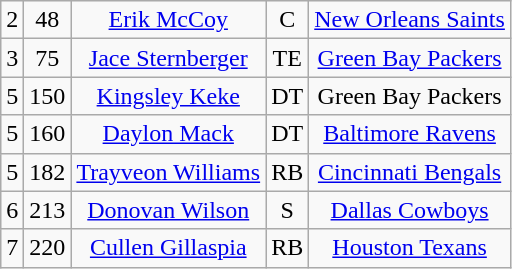<table class="wikitable" style="text-align:center">
<tr>
<td>2</td>
<td>48</td>
<td><a href='#'>Erik McCoy</a></td>
<td>C</td>
<td><a href='#'>New Orleans Saints</a></td>
</tr>
<tr>
<td>3</td>
<td>75</td>
<td><a href='#'>Jace Sternberger</a></td>
<td>TE</td>
<td><a href='#'>Green Bay Packers</a></td>
</tr>
<tr>
<td>5</td>
<td>150</td>
<td><a href='#'>Kingsley Keke</a></td>
<td>DT</td>
<td>Green Bay Packers</td>
</tr>
<tr>
<td>5</td>
<td>160</td>
<td><a href='#'>Daylon Mack</a></td>
<td>DT</td>
<td><a href='#'>Baltimore Ravens</a></td>
</tr>
<tr>
<td>5</td>
<td>182</td>
<td><a href='#'>Trayveon Williams</a></td>
<td>RB</td>
<td><a href='#'>Cincinnati Bengals</a></td>
</tr>
<tr>
<td>6</td>
<td>213</td>
<td><a href='#'>Donovan Wilson</a></td>
<td>S</td>
<td><a href='#'>Dallas Cowboys</a></td>
</tr>
<tr>
<td>7</td>
<td>220</td>
<td><a href='#'>Cullen Gillaspia</a></td>
<td>RB</td>
<td><a href='#'>Houston Texans</a></td>
</tr>
</table>
